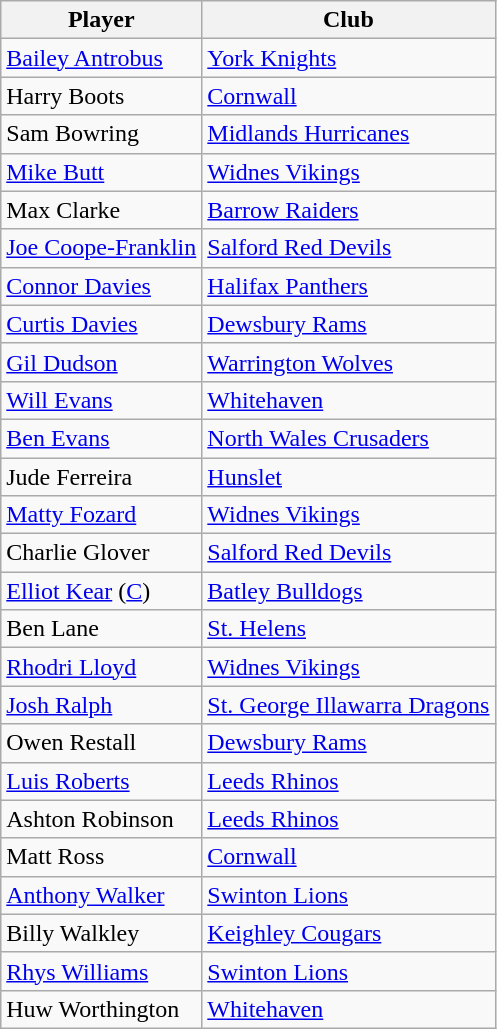<table class="wikitable">
<tr>
<th>Player</th>
<th>Club</th>
</tr>
<tr>
<td><a href='#'>Bailey Antrobus</a></td>
<td>  <a href='#'>York Knights</a></td>
</tr>
<tr>
<td>Harry Boots</td>
<td>  <a href='#'>Cornwall</a></td>
</tr>
<tr>
<td>Sam Bowring</td>
<td>  <a href='#'>Midlands Hurricanes</a></td>
</tr>
<tr>
<td><a href='#'>Mike Butt</a></td>
<td>  <a href='#'>Widnes Vikings</a></td>
</tr>
<tr>
<td>Max Clarke</td>
<td>  <a href='#'>Barrow Raiders</a></td>
</tr>
<tr>
<td><a href='#'>Joe Coope-Franklin</a></td>
<td>  <a href='#'>Salford Red Devils</a></td>
</tr>
<tr>
<td><a href='#'>Connor Davies</a></td>
<td>  <a href='#'>Halifax Panthers</a></td>
</tr>
<tr>
<td><a href='#'>Curtis Davies</a></td>
<td>  <a href='#'>Dewsbury Rams</a></td>
</tr>
<tr>
<td><a href='#'>Gil Dudson</a></td>
<td>  <a href='#'>Warrington Wolves</a></td>
</tr>
<tr>
<td><a href='#'>Will Evans</a></td>
<td>  <a href='#'>Whitehaven</a></td>
</tr>
<tr>
<td><a href='#'>Ben Evans</a></td>
<td>  <a href='#'>North Wales Crusaders</a></td>
</tr>
<tr>
<td>Jude Ferreira</td>
<td>  <a href='#'>Hunslet</a></td>
</tr>
<tr>
<td><a href='#'>Matty Fozard</a></td>
<td>  <a href='#'>Widnes Vikings</a></td>
</tr>
<tr>
<td>Charlie Glover</td>
<td>  <a href='#'>Salford Red Devils</a></td>
</tr>
<tr>
<td><a href='#'>Elliot Kear</a> (<a href='#'>C</a>)</td>
<td>  <a href='#'>Batley Bulldogs</a></td>
</tr>
<tr>
<td>Ben Lane</td>
<td>  <a href='#'>St. Helens</a></td>
</tr>
<tr>
<td><a href='#'>Rhodri Lloyd</a></td>
<td>  <a href='#'>Widnes Vikings</a></td>
</tr>
<tr>
<td><a href='#'>Josh Ralph</a></td>
<td>  <a href='#'>St. George Illawarra Dragons</a></td>
</tr>
<tr>
<td>Owen Restall</td>
<td>  <a href='#'>Dewsbury Rams</a></td>
</tr>
<tr>
<td><a href='#'>Luis Roberts</a></td>
<td>  <a href='#'>Leeds Rhinos</a></td>
</tr>
<tr>
<td>Ashton Robinson</td>
<td>  <a href='#'>Leeds Rhinos</a></td>
</tr>
<tr>
<td>Matt Ross</td>
<td>  <a href='#'>Cornwall</a></td>
</tr>
<tr>
<td><a href='#'>Anthony Walker</a></td>
<td>  <a href='#'>Swinton Lions</a></td>
</tr>
<tr>
<td>Billy Walkley</td>
<td>  <a href='#'>Keighley Cougars</a></td>
</tr>
<tr>
<td><a href='#'>Rhys Williams</a></td>
<td>  <a href='#'>Swinton Lions</a></td>
</tr>
<tr>
<td>Huw Worthington</td>
<td>  <a href='#'>Whitehaven</a></td>
</tr>
</table>
